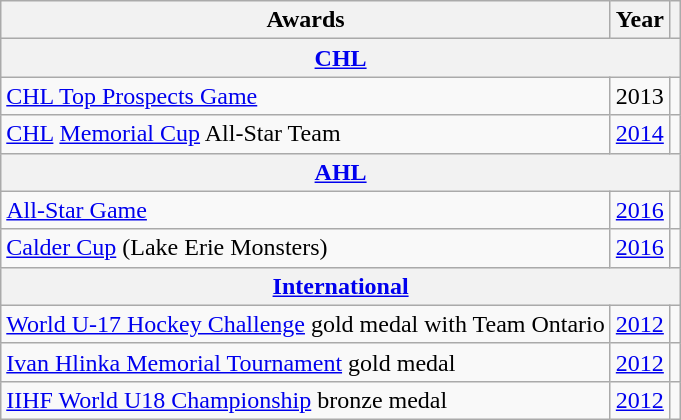<table class="wikitable">
<tr>
<th>Awards</th>
<th>Year</th>
<th></th>
</tr>
<tr>
<th colspan="3"><a href='#'>CHL</a></th>
</tr>
<tr>
<td><a href='#'>CHL Top Prospects Game</a></td>
<td>2013</td>
<td></td>
</tr>
<tr>
<td><a href='#'>CHL</a> <a href='#'>Memorial Cup</a> All-Star Team</td>
<td><a href='#'>2014</a></td>
<td></td>
</tr>
<tr>
<th colspan="3"><a href='#'>AHL</a></th>
</tr>
<tr>
<td><a href='#'>All-Star Game</a></td>
<td><a href='#'>2016</a></td>
<td></td>
</tr>
<tr>
<td><a href='#'>Calder Cup</a> (Lake Erie Monsters)</td>
<td><a href='#'>2016</a></td>
<td></td>
</tr>
<tr>
<th colspan="3"><a href='#'>International</a></th>
</tr>
<tr>
<td><a href='#'>World U-17 Hockey Challenge</a> gold medal with Team Ontario</td>
<td><a href='#'>2012</a></td>
<td></td>
</tr>
<tr>
<td><a href='#'>Ivan Hlinka Memorial Tournament</a> gold medal</td>
<td><a href='#'>2012</a></td>
<td></td>
</tr>
<tr>
<td><a href='#'>IIHF World U18 Championship</a> bronze medal</td>
<td><a href='#'>2012</a></td>
<td></td>
</tr>
</table>
